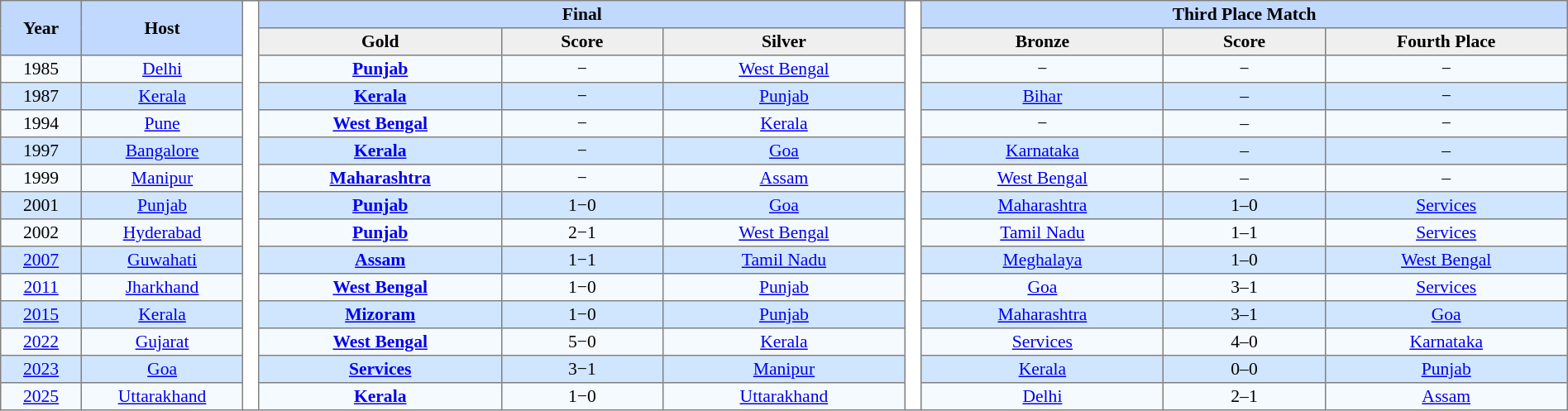<table border=1 style="border-collapse:collapse; font-size:90%; width:100%; text-align:center" cellpadding=2 cellspacing=0>
<tr style="background:#c1d8ff;">
<th rowspan="2" style="width:5%;">Year</th>
<th rowspan="2" style="width:10%;">Host</th>
<th rowspan="15" style="width:1%; background:#fff;"></th>
<th colspan=3>Final</th>
<th rowspan="15" style="width:1%; background:#fff;"></th>
<th colspan=3>Third Place Match</th>
</tr>
<tr style="background:#efefef;">
<th width=15%> Gold</th>
<th width=10%>Score</th>
<th width=15%> Silver</th>
<th width=15%> Bronze</th>
<th width=10%>Score</th>
<th width=15%>Fourth Place</th>
</tr>
<tr style="background:#f5faff;">
<td>1985</td>
<td><a href='#'>Delhi</a></td>
<td><strong><a href='#'>Punjab</a></strong></td>
<td>−</td>
<td><a href='#'>West Bengal</a></td>
<td>−</td>
<td>−</td>
<td>−</td>
</tr>
<tr style="background:#d0e6ff;">
<td>1987</td>
<td><a href='#'>Kerala</a></td>
<td><strong><a href='#'>Kerala</a></strong></td>
<td>−</td>
<td><a href='#'>Punjab</a></td>
<td><a href='#'>Bihar</a></td>
<td>–</td>
<td>−</td>
</tr>
<tr style="background:#f5faff;">
<td>1994</td>
<td><a href='#'>Pune</a></td>
<td><strong><a href='#'>West Bengal</a></strong></td>
<td>−</td>
<td><a href='#'>Kerala</a></td>
<td>−</td>
<td>–</td>
<td>−</td>
</tr>
<tr style="background:#d0e6ff;">
<td>1997</td>
<td><a href='#'>Bangalore</a></td>
<td><strong><a href='#'>Kerala</a></strong></td>
<td>−</td>
<td><a href='#'>Goa</a></td>
<td><a href='#'>Karnataka</a></td>
<td>–</td>
<td>–</td>
</tr>
<tr style="background:#f5faff;">
<td>1999</td>
<td><a href='#'>Manipur</a></td>
<td><strong><a href='#'>Maharashtra</a></strong></td>
<td>−</td>
<td><a href='#'>Assam</a></td>
<td><a href='#'>West Bengal</a></td>
<td>–</td>
<td>–</td>
</tr>
<tr style="background:#d0e6ff;">
<td>2001</td>
<td><a href='#'>Punjab</a></td>
<td><strong><a href='#'>Punjab</a></strong></td>
<td>1−0</td>
<td><a href='#'>Goa</a></td>
<td><a href='#'>Maharashtra</a></td>
<td>1–0</td>
<td><a href='#'>Services</a></td>
</tr>
<tr style="background:#f5faff;">
<td>2002</td>
<td><a href='#'>Hyderabad</a></td>
<td><strong><a href='#'>Punjab</a></strong></td>
<td>2−1</td>
<td><a href='#'>West Bengal</a></td>
<td><a href='#'>Tamil Nadu</a></td>
<td>1–1<br></td>
<td><a href='#'>Services</a></td>
</tr>
<tr style="background:#d0e6ff;">
<td><a href='#'>2007</a></td>
<td><a href='#'>Guwahati</a></td>
<td><strong><a href='#'>Assam</a></strong></td>
<td>1−1<br></td>
<td><a href='#'>Tamil Nadu</a></td>
<td><a href='#'>Meghalaya</a></td>
<td>1–0</td>
<td><a href='#'>West Bengal</a></td>
</tr>
<tr style="background:#f5faff;">
<td><a href='#'>2011</a></td>
<td><a href='#'>Jharkhand</a></td>
<td><strong><a href='#'>West Bengal</a></strong></td>
<td>1−0</td>
<td><a href='#'>Punjab</a></td>
<td><a href='#'>Goa</a></td>
<td>3–1</td>
<td><a href='#'>Services</a></td>
</tr>
<tr style="background:#d0e6ff;">
<td><a href='#'>2015</a></td>
<td><a href='#'>Kerala</a></td>
<td><strong><a href='#'>Mizoram</a></strong></td>
<td>1−0</td>
<td><a href='#'>Punjab</a></td>
<td><a href='#'>Maharashtra</a></td>
<td>3–1</td>
<td><a href='#'>Goa</a></td>
</tr>
<tr style="background:#f5faff;">
<td><a href='#'>2022</a></td>
<td><a href='#'>Gujarat</a></td>
<td><strong><a href='#'>West Bengal</a></strong></td>
<td>5−0</td>
<td><a href='#'>Kerala</a></td>
<td><a href='#'>Services</a></td>
<td>4–0</td>
<td><a href='#'>Karnataka</a></td>
</tr>
<tr style="background:#d0e6ff;">
<td><a href='#'>2023</a></td>
<td><a href='#'>Goa</a></td>
<td><strong><a href='#'>Services</a></strong></td>
<td>3−1</td>
<td><a href='#'>Manipur</a></td>
<td><a href='#'>Kerala</a></td>
<td>0–0<br></td>
<td><a href='#'>Punjab</a></td>
</tr>
<tr style="background:#f5faff;">
<td><a href='#'>2025</a></td>
<td><a href='#'>Uttarakhand</a></td>
<td><strong><a href='#'>Kerala</a></strong></td>
<td>1−0</td>
<td><a href='#'>Uttarakhand</a></td>
<td><a href='#'>Delhi</a></td>
<td>2–1</td>
<td><a href='#'>Assam</a></td>
</tr>
</table>
